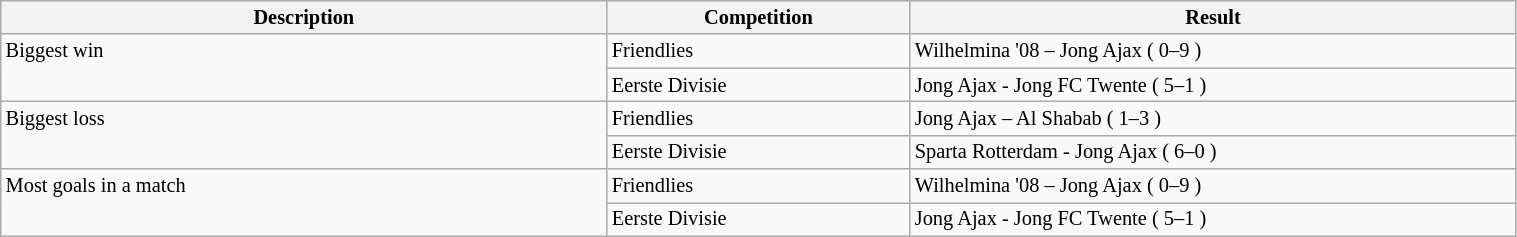<table class="wikitable" style="width:80%; font-size:85%;">
<tr valign=top>
<th width=40% align=center>Description</th>
<th width=20% align=center>Competition</th>
<th width=40% align=center>Result</th>
</tr>
<tr valign=top>
<td rowspan=2>Biggest win</td>
<td> Friendlies</td>
<td>Wilhelmina '08 – Jong Ajax ( 0–9 )</td>
</tr>
<tr valign=top>
<td> Eerste Divisie</td>
<td>Jong Ajax - Jong FC Twente ( 5–1 )</td>
</tr>
<tr valign=top>
<td rowspan=2>Biggest loss</td>
<td> Friendlies</td>
<td>Jong Ajax – Al Shabab ( 1–3 )</td>
</tr>
<tr valign=top>
<td> Eerste Divisie</td>
<td>Sparta Rotterdam - Jong Ajax ( 6–0 )</td>
</tr>
<tr valign=top>
<td rowspan=2>Most goals in a match</td>
<td> Friendlies</td>
<td>Wilhelmina '08 – Jong Ajax ( 0–9 )</td>
</tr>
<tr valign=top>
<td> Eerste Divisie</td>
<td>Jong Ajax - Jong FC Twente ( 5–1 )</td>
</tr>
</table>
